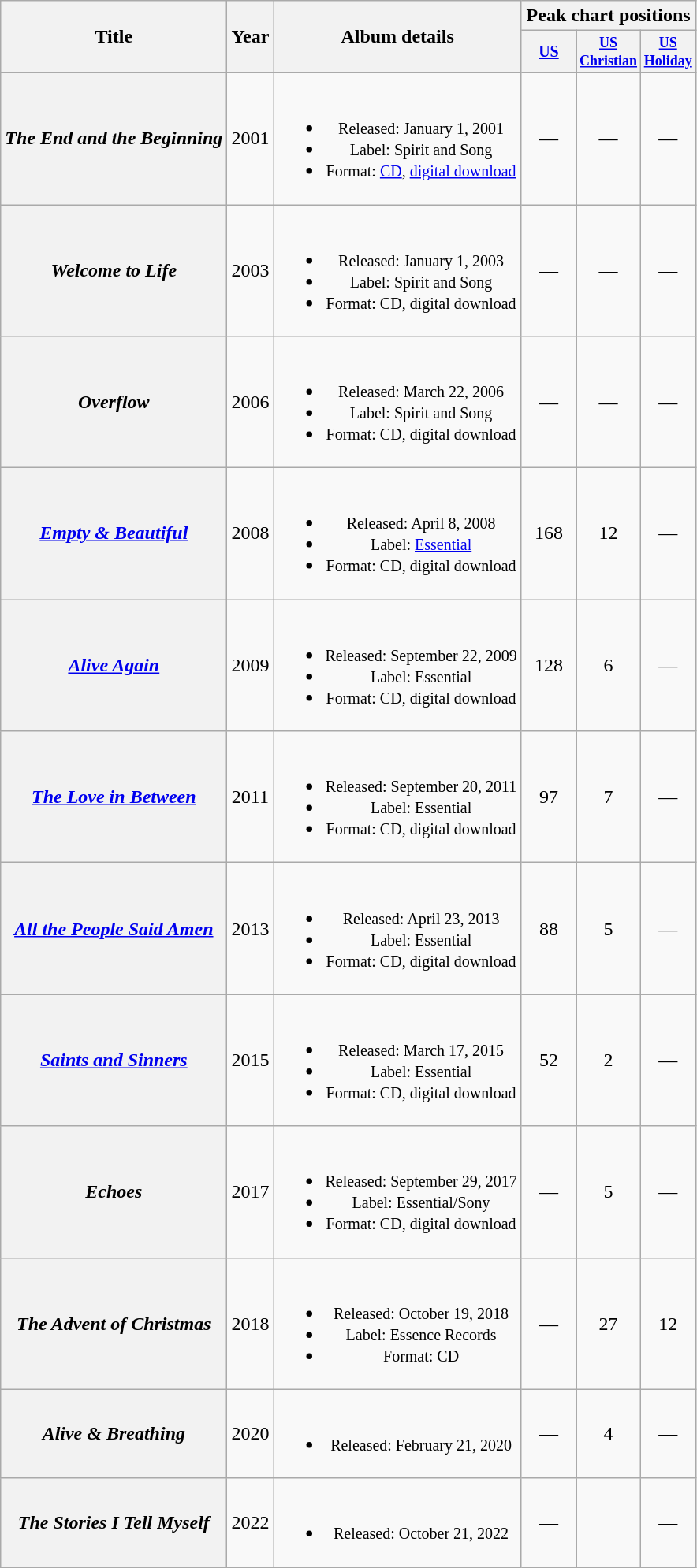<table class="wikitable plainrowheaders" style="text-align:center;">
<tr>
<th rowspan="2">Title</th>
<th rowspan="2">Year</th>
<th rowspan="2">Album details</th>
<th colspan="3">Peak chart positions</th>
</tr>
<tr style="font-size:smaller;">
<th width="40"><a href='#'>US</a></th>
<th scope="col" style="width:3em;font-size:90%"><a href='#'>US<br>Christian</a><br></th>
<th scope="col" style="width:3em;font-size:90%"><a href='#'>US<br>Holiday</a><br></th>
</tr>
<tr>
<th scope="row"><em>The End and the Beginning</em></th>
<td>2001</td>
<td><br><ul><li><small>Released: January 1, 2001</small></li><li><small>Label: Spirit and Song</small></li><li><small>Format: <a href='#'>CD</a>, <a href='#'>digital download</a></small></li></ul></td>
<td>—</td>
<td>—</td>
<td>—</td>
</tr>
<tr>
<th scope="row"><em>Welcome to Life</em></th>
<td>2003</td>
<td><br><ul><li><small>Released: January 1, 2003</small></li><li><small>Label: Spirit and Song</small></li><li><small>Format: CD, digital download</small></li></ul></td>
<td>—</td>
<td>—</td>
<td>—</td>
</tr>
<tr>
<th scope="row"><em>Overflow</em></th>
<td>2006</td>
<td><br><ul><li><small>Released: March 22, 2006</small></li><li><small>Label: Spirit and Song</small></li><li><small>Format: CD, digital download</small></li></ul></td>
<td>—</td>
<td>—</td>
<td>—</td>
</tr>
<tr>
<th scope="row"><em><a href='#'>Empty & Beautiful</a></em></th>
<td>2008</td>
<td><br><ul><li><small>Released: April 8, 2008</small></li><li><small>Label: <a href='#'>Essential</a></small></li><li><small>Format: CD, digital download</small></li></ul></td>
<td>168</td>
<td>12</td>
<td>—</td>
</tr>
<tr>
<th scope="row"><em><a href='#'>Alive Again</a></em></th>
<td>2009</td>
<td><br><ul><li><small>Released: September 22, 2009</small></li><li><small>Label: Essential</small></li><li><small>Format: CD, digital download</small></li></ul></td>
<td>128</td>
<td>6</td>
<td>—</td>
</tr>
<tr>
<th scope="row"><em><a href='#'>The Love in Between</a></em></th>
<td>2011</td>
<td><br><ul><li><small>Released: September 20, 2011</small></li><li><small>Label: Essential</small></li><li><small>Format: CD, digital download</small></li></ul></td>
<td>97</td>
<td>7</td>
<td>—</td>
</tr>
<tr>
<th scope="row"><em><a href='#'>All the People Said Amen</a></em></th>
<td>2013</td>
<td><br><ul><li><small>Released: April 23, 2013</small></li><li><small>Label: Essential</small></li><li><small>Format: CD, digital download</small></li></ul></td>
<td>88</td>
<td>5</td>
<td>—</td>
</tr>
<tr>
<th scope="row"><em><a href='#'>Saints and Sinners</a></em></th>
<td>2015</td>
<td><br><ul><li><small>Released: March 17, 2015</small></li><li><small>Label: Essential</small></li><li><small>Format: CD, digital download</small></li></ul></td>
<td>52</td>
<td>2</td>
<td>—</td>
</tr>
<tr>
<th scope="row"><em>Echoes</em></th>
<td>2017</td>
<td><br><ul><li><small>Released: September 29, 2017</small></li><li><small>Label: Essential/Sony</small></li><li><small>Format: CD, digital download</small></li></ul></td>
<td>—</td>
<td>5</td>
<td>—</td>
</tr>
<tr>
<th scope="row"><em>The Advent of Christmas</em></th>
<td>2018</td>
<td><br><ul><li><small>Released: October 19, 2018</small></li><li><small>Label: Essence Records</small></li><li><small>Format: CD</small></li></ul></td>
<td>—</td>
<td>27</td>
<td>12</td>
</tr>
<tr>
<th scope="row"><em>Alive & Breathing</em></th>
<td>2020</td>
<td><br><ul><li><small>Released: February 21, 2020</small></li></ul></td>
<td>—</td>
<td>4</td>
<td>—</td>
</tr>
<tr>
<th scope="row"><em>The Stories I Tell Myself</em></th>
<td>2022</td>
<td><br><ul><li><small>Released: October 21, 2022</small></li></ul></td>
<td>—</td>
<td></td>
<td>—</td>
</tr>
</table>
